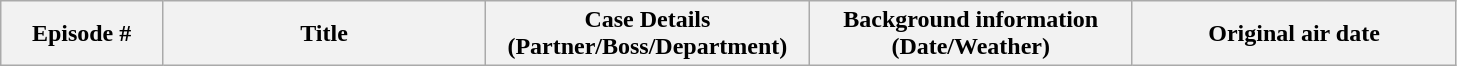<table class="wikitable">
<tr style="text-align:left;" style="width:60%; margin:auto;">
<th scope="col" width="10%">Episode #</th>
<th scope="col" width="20%">Title</th>
<th scope="col" width="20%">Case Details<br>(Partner/Boss/Department)</th>
<th scope="col" width="20%">Background information<br>(Date/Weather)</th>
<th scope="col" width="20%">Original air date<br>










































</th>
</tr>
</table>
